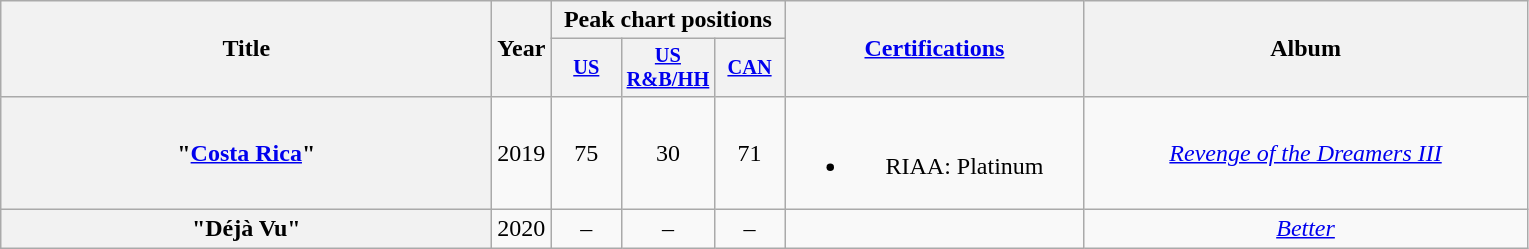<table class="wikitable plainrowheaders" style="text-align:center;">
<tr>
<th scope="col" rowspan="2" style="width:20em;">Title</th>
<th scope="col" rowspan="2" style="width:1em;">Year</th>
<th scope="col" colspan="3">Peak chart positions</th>
<th scope="col" rowspan="2" style="width:12em;"><a href='#'>Certifications</a></th>
<th scope="col" rowspan="2" style="width:18em;">Album</th>
</tr>
<tr>
<th scope="col" style="width:3em;font-size:85%;"><a href='#'>US</a></th>
<th scope="col" style="width:3em;font-size:85%;"><a href='#'>US<br>R&B/HH</a></th>
<th scope="col" style="width:3em;font-size:85%;"><a href='#'>CAN</a></th>
</tr>
<tr>
<th scope="row">"<a href='#'>Costa Rica</a>"<br></th>
<td>2019</td>
<td>75</td>
<td>30</td>
<td>71</td>
<td><br><ul><li>RIAA: Platinum</li></ul></td>
<td><em><a href='#'>Revenge of the Dreamers III</a></em></td>
</tr>
<tr>
<th scope="row">"Déjà Vu"<br></th>
<td>2020</td>
<td>–</td>
<td>–</td>
<td>–</td>
<td></td>
<td><em><a href='#'>Better</a></em></td>
</tr>
</table>
